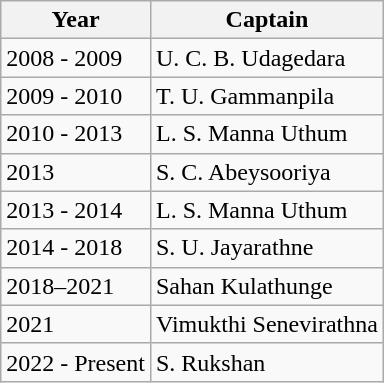<table class="wikitable">
<tr>
<th>Year</th>
<th>Captain</th>
</tr>
<tr>
<td>2008 - 2009</td>
<td>U. C. B. Udagedara</td>
</tr>
<tr>
<td>2009 - 2010</td>
<td>T. U. Gammanpila</td>
</tr>
<tr>
<td>2010 - 2013</td>
<td>L. S. Manna Uthum</td>
</tr>
<tr>
<td>2013</td>
<td>S. C. Abeysooriya</td>
</tr>
<tr>
<td>2013 - 2014</td>
<td>L. S. Manna Uthum</td>
</tr>
<tr>
<td>2014 - 2018</td>
<td>S. U. Jayarathne</td>
</tr>
<tr>
<td>2018–2021</td>
<td>Sahan Kulathunge</td>
</tr>
<tr>
<td>2021</td>
<td>Vimukthi Senevirathna</td>
</tr>
<tr>
<td>2022 - Present</td>
<td>S. Rukshan</td>
</tr>
</table>
